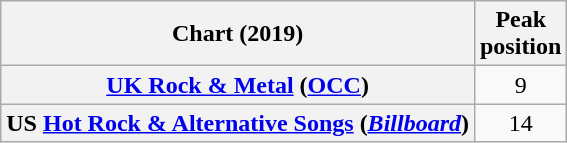<table class="wikitable sortable plainrowheaders" style="text-align:center">
<tr>
<th scope="col">Chart (2019)</th>
<th scope="col">Peak<br>position</th>
</tr>
<tr>
<th scope="row"><a href='#'>UK Rock & Metal</a> (<a href='#'>OCC</a>)</th>
<td>9</td>
</tr>
<tr>
<th scope="row">US <a href='#'>Hot Rock & Alternative Songs</a> (<em><a href='#'>Billboard</a></em>)</th>
<td>14</td>
</tr>
</table>
